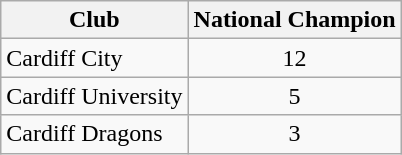<table class="wikitable sortable">
<tr>
<th>Club</th>
<th>National Champion</th>
</tr>
<tr>
<td> Cardiff City</td>
<td align=center>12</td>
</tr>
<tr>
<td> Cardiff University</td>
<td align=center>5</td>
</tr>
<tr>
<td> Cardiff Dragons</td>
<td align=center>3</td>
</tr>
</table>
